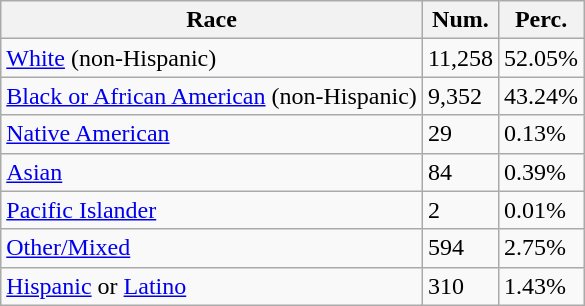<table class="wikitable">
<tr>
<th>Race</th>
<th>Num.</th>
<th>Perc.</th>
</tr>
<tr>
<td><a href='#'>White</a> (non-Hispanic)</td>
<td>11,258</td>
<td>52.05%</td>
</tr>
<tr>
<td><a href='#'>Black or African American</a> (non-Hispanic)</td>
<td>9,352</td>
<td>43.24%</td>
</tr>
<tr>
<td><a href='#'>Native American</a></td>
<td>29</td>
<td>0.13%</td>
</tr>
<tr>
<td><a href='#'>Asian</a></td>
<td>84</td>
<td>0.39%</td>
</tr>
<tr>
<td><a href='#'>Pacific Islander</a></td>
<td>2</td>
<td>0.01%</td>
</tr>
<tr>
<td><a href='#'>Other/Mixed</a></td>
<td>594</td>
<td>2.75%</td>
</tr>
<tr>
<td><a href='#'>Hispanic</a> or <a href='#'>Latino</a></td>
<td>310</td>
<td>1.43%</td>
</tr>
</table>
